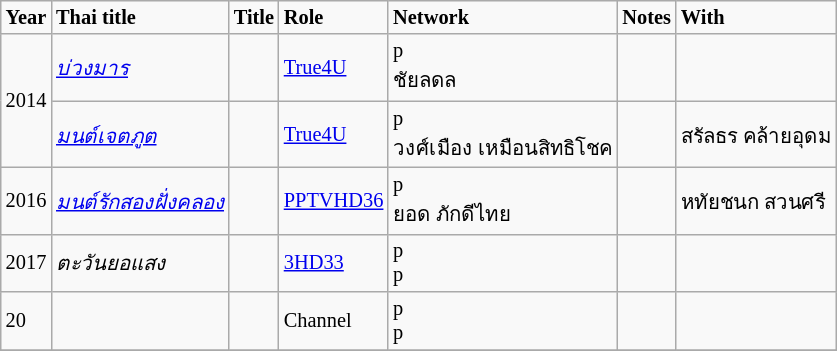<table class="wikitable" style="font-size: 85%;">
<tr>
<td><strong>Year</strong></td>
<td><strong>Thai title</strong></td>
<td><strong>Title</strong></td>
<td><strong>Role</strong></td>
<td><strong>Network</strong></td>
<td><strong>Notes</strong></td>
<td><strong>With</strong></td>
</tr>
<tr>
<td rowspan="2">2014</td>
<td><em><a href='#'>บ่วงมาร</a></em></td>
<td><em> </em></td>
<td><a href='#'>True4U</a></td>
<td>p <br> ชัยลดล</td>
<td></td>
<td></td>
</tr>
<tr>
<td><em><a href='#'>มนต์เจตภูต</a></em></td>
<td><em> </em></td>
<td><a href='#'>True4U</a></td>
<td>p <br> วงศ์เมือง เหมือนสิทธิโชค</td>
<td></td>
<td>สรัลธร คล้ายอุดม</td>
</tr>
<tr>
<td rowspan="1">2016</td>
<td><em><a href='#'>มนต์รักสองฝั่งคลอง</a></em></td>
<td><em> </em></td>
<td><a href='#'>PPTVHD36</a></td>
<td>p <br> ยอด ภักดีไทย</td>
<td></td>
<td>หทัยชนก สวนศรี</td>
</tr>
<tr>
<td rowspan="1">2017</td>
<td><em>ตะวันยอแสง</em></td>
<td><em> </em></td>
<td><a href='#'>3HD33</a></td>
<td>p <br> p</td>
<td></td>
<td></td>
</tr>
<tr>
<td rowspan="1">20</td>
<td><em> </em></td>
<td><em> </em></td>
<td>Channel</td>
<td>p <br> p</td>
<td></td>
<td></td>
</tr>
<tr>
</tr>
</table>
